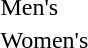<table>
<tr>
<td>Men's <br></td>
<td></td>
<td></td>
<td></td>
</tr>
<tr>
<td>Women's <br></td>
<td></td>
<td></td>
<td></td>
</tr>
</table>
